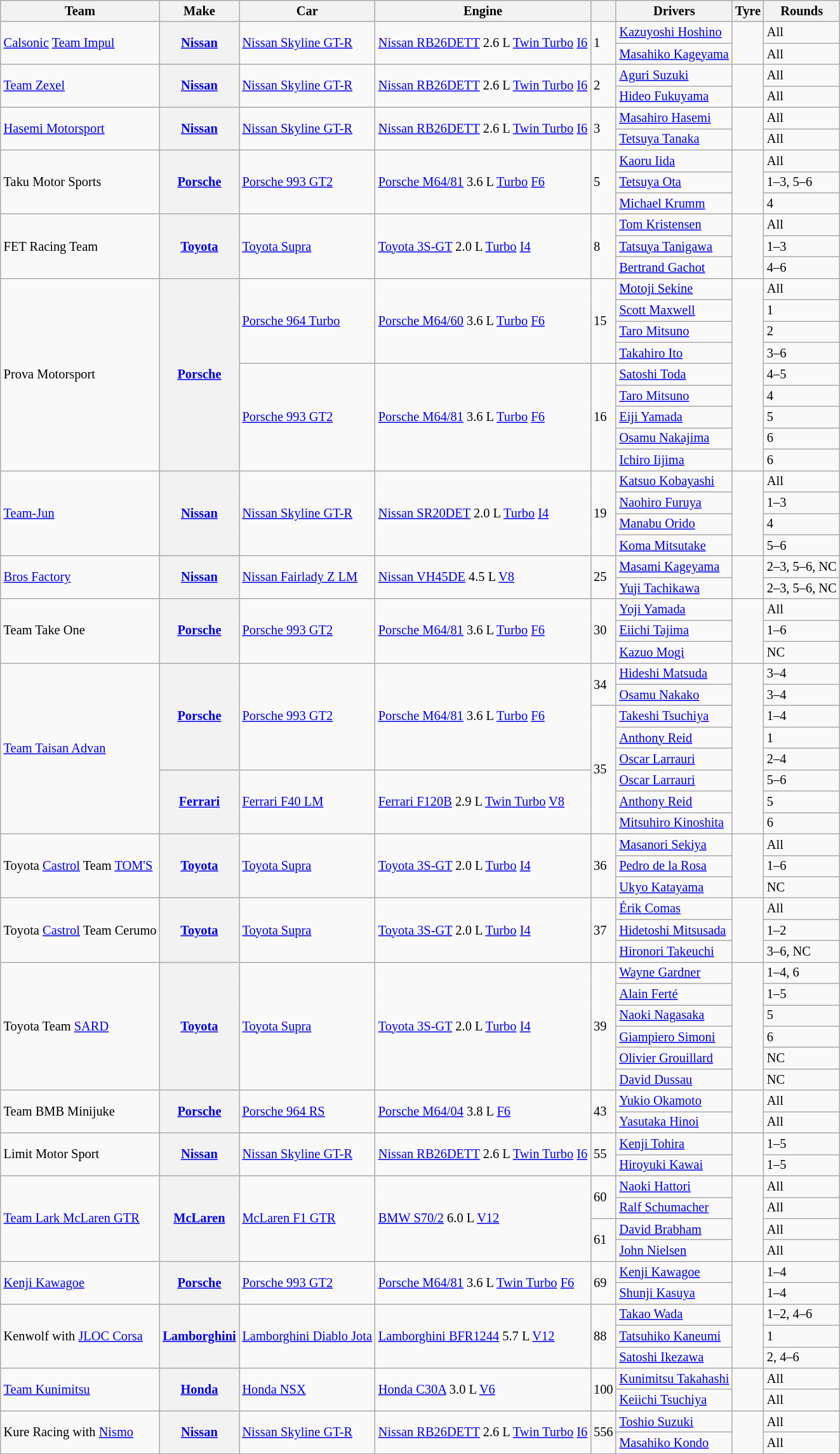<table class="wikitable" style="font-size: 85%;">
<tr>
<th>Team</th>
<th>Make</th>
<th>Car</th>
<th>Engine</th>
<th></th>
<th>Drivers</th>
<th>Tyre</th>
<th>Rounds</th>
</tr>
<tr>
<td rowspan=2><a href='#'>Calsonic</a> <a href='#'>Team Impul</a></td>
<th rowspan=2><a href='#'>Nissan</a></th>
<td rowspan=2><a href='#'>Nissan Skyline GT-R</a></td>
<td rowspan=2><a href='#'>Nissan RB26DETT</a> 2.6 L <a href='#'>Twin Turbo</a> <a href='#'>I6</a></td>
<td rowspan=2>1</td>
<td> <a href='#'>Kazuyoshi Hoshino</a></td>
<td rowspan=2 align="center"></td>
<td>All</td>
</tr>
<tr>
<td> <a href='#'>Masahiko Kageyama</a></td>
<td>All</td>
</tr>
<tr>
<td rowspan=2><a href='#'>Team Zexel</a></td>
<th rowspan=2><a href='#'>Nissan</a></th>
<td rowspan=2><a href='#'>Nissan Skyline GT-R</a></td>
<td rowspan=2><a href='#'>Nissan RB26DETT</a> 2.6 L <a href='#'>Twin Turbo</a> <a href='#'>I6</a></td>
<td rowspan=2>2</td>
<td> <a href='#'>Aguri Suzuki</a></td>
<td rowspan=2 align="center"></td>
<td>All</td>
</tr>
<tr>
<td> <a href='#'>Hideo Fukuyama</a></td>
<td>All</td>
</tr>
<tr>
<td rowspan=2><a href='#'>Hasemi Motorsport</a></td>
<th rowspan=2><a href='#'>Nissan</a></th>
<td rowspan=2><a href='#'>Nissan Skyline GT-R</a></td>
<td rowspan=2><a href='#'>Nissan RB26DETT</a> 2.6 L <a href='#'>Twin Turbo</a> <a href='#'>I6</a></td>
<td rowspan=2>3</td>
<td> <a href='#'>Masahiro Hasemi</a></td>
<td rowspan=2 align="center"></td>
<td>All</td>
</tr>
<tr>
<td> <a href='#'>Tetsuya Tanaka</a></td>
<td>All</td>
</tr>
<tr>
<td rowspan=3>Taku Motor Sports</td>
<th rowspan=3><a href='#'>Porsche</a></th>
<td rowspan=3><a href='#'>Porsche 993 GT2</a></td>
<td rowspan=3><a href='#'>Porsche M64/81</a> 3.6 L <a href='#'>Turbo</a> <a href='#'>F6</a></td>
<td rowspan=3>5</td>
<td> <a href='#'>Kaoru Iida</a></td>
<td rowspan=3 align="center"></td>
<td>All</td>
</tr>
<tr>
<td> <a href='#'>Tetsuya Ota</a></td>
<td>1–3, 5–6</td>
</tr>
<tr>
<td> <a href='#'>Michael Krumm</a></td>
<td>4</td>
</tr>
<tr>
<td rowspan=3>FET Racing Team</td>
<th rowspan=3><a href='#'>Toyota</a></th>
<td rowspan=3><a href='#'>Toyota Supra</a></td>
<td rowspan=3><a href='#'>Toyota 3S-GT</a> 2.0 L <a href='#'>Turbo</a> <a href='#'>I4</a></td>
<td rowspan=3>8</td>
<td> <a href='#'>Tom Kristensen</a></td>
<td rowspan=3 align="center"></td>
<td>All</td>
</tr>
<tr>
<td> <a href='#'>Tatsuya Tanigawa</a></td>
<td>1–3</td>
</tr>
<tr>
<td> <a href='#'>Bertrand Gachot</a></td>
<td>4–6</td>
</tr>
<tr>
<td rowspan=9>Prova Motorsport</td>
<th rowspan=9><a href='#'>Porsche</a></th>
<td rowspan=4><a href='#'>Porsche 964 Turbo</a></td>
<td rowspan=4><a href='#'>Porsche M64/60</a> 3.6 L <a href='#'>Turbo</a> <a href='#'>F6</a></td>
<td rowspan=4>15</td>
<td> <a href='#'>Motoji Sekine</a></td>
<td rowspan=9 align="center"></td>
<td>All</td>
</tr>
<tr>
<td> <a href='#'>Scott Maxwell</a></td>
<td>1</td>
</tr>
<tr>
<td> <a href='#'>Taro Mitsuno</a></td>
<td>2</td>
</tr>
<tr>
<td> <a href='#'>Takahiro Ito</a></td>
<td>3–6</td>
</tr>
<tr>
<td rowspan=5><a href='#'>Porsche 993 GT2</a></td>
<td rowspan=5><a href='#'>Porsche M64/81</a> 3.6 L <a href='#'>Turbo</a> <a href='#'>F6</a></td>
<td rowspan=5>16</td>
<td> <a href='#'>Satoshi Toda</a></td>
<td>4–5</td>
</tr>
<tr>
<td> <a href='#'>Taro Mitsuno</a></td>
<td>4</td>
</tr>
<tr>
<td> <a href='#'>Eiji Yamada</a></td>
<td>5</td>
</tr>
<tr>
<td> <a href='#'>Osamu Nakajima</a></td>
<td>6</td>
</tr>
<tr>
<td> <a href='#'>Ichiro Iijima</a></td>
<td>6</td>
</tr>
<tr>
<td rowspan=4><a href='#'>Team-Jun</a></td>
<th rowspan=4><a href='#'>Nissan</a></th>
<td rowspan=4><a href='#'>Nissan Skyline GT-R</a></td>
<td rowspan=4><a href='#'>Nissan SR20DET</a> 2.0 L <a href='#'>Turbo</a> <a href='#'>I4</a></td>
<td rowspan=4>19</td>
<td> <a href='#'>Katsuo Kobayashi</a></td>
<td rowspan=4 align="center"></td>
<td>All</td>
</tr>
<tr>
<td> <a href='#'>Naohiro Furuya</a></td>
<td>1–3</td>
</tr>
<tr>
<td> <a href='#'>Manabu Orido</a></td>
<td>4</td>
</tr>
<tr>
<td> <a href='#'>Koma Mitsutake</a></td>
<td>5–6</td>
</tr>
<tr>
<td rowspan=2><a href='#'>Bros Factory</a></td>
<th rowspan=2><a href='#'>Nissan</a></th>
<td rowspan=2><a href='#'>Nissan Fairlady Z LM</a></td>
<td rowspan=2><a href='#'>Nissan VH45DE</a> 4.5 L <a href='#'>V8</a></td>
<td rowspan=2>25</td>
<td> <a href='#'>Masami Kageyama</a></td>
<td rowspan=2 align="center"></td>
<td>2–3, 5–6, NC</td>
</tr>
<tr>
<td> <a href='#'>Yuji Tachikawa</a></td>
<td>2–3, 5–6, NC</td>
</tr>
<tr>
<td rowspan=3>Team Take One</td>
<th rowspan=3><a href='#'>Porsche</a></th>
<td rowspan=3><a href='#'>Porsche 993 GT2</a></td>
<td rowspan=3><a href='#'>Porsche M64/81</a> 3.6 L <a href='#'>Turbo</a> <a href='#'>F6</a></td>
<td rowspan=3>30</td>
<td> <a href='#'>Yoji Yamada</a></td>
<td rowspan=3 align="center"></td>
<td>All</td>
</tr>
<tr>
<td> <a href='#'>Eiichi Tajima</a></td>
<td>1–6</td>
</tr>
<tr>
<td> <a href='#'>Kazuo Mogi</a></td>
<td>NC</td>
</tr>
<tr>
<td rowspan=8><a href='#'>Team Taisan Advan</a></td>
<th rowspan=5><a href='#'>Porsche</a></th>
<td rowspan=5><a href='#'>Porsche 993 GT2</a></td>
<td rowspan=5><a href='#'>Porsche M64/81</a> 3.6 L <a href='#'>Turbo</a> <a href='#'>F6</a></td>
<td rowspan=2>34</td>
<td> <a href='#'>Hideshi Matsuda</a></td>
<td rowspan=8 align="center"></td>
<td>3–4</td>
</tr>
<tr>
<td> <a href='#'>Osamu Nakako</a></td>
<td>3–4</td>
</tr>
<tr>
<td rowspan=6>35</td>
<td> <a href='#'>Takeshi Tsuchiya</a></td>
<td>1–4</td>
</tr>
<tr>
<td> <a href='#'>Anthony Reid</a></td>
<td>1</td>
</tr>
<tr>
<td> <a href='#'>Oscar Larrauri</a></td>
<td>2–4</td>
</tr>
<tr>
<th rowspan=3><a href='#'>Ferrari</a></th>
<td rowspan=3><a href='#'>Ferrari F40 LM</a></td>
<td rowspan=3><a href='#'>Ferrari F120B</a> 2.9 L <a href='#'>Twin Turbo</a> <a href='#'>V8</a></td>
<td> <a href='#'>Oscar Larrauri</a></td>
<td>5–6</td>
</tr>
<tr>
<td> <a href='#'>Anthony Reid</a></td>
<td>5</td>
</tr>
<tr>
<td> <a href='#'>Mitsuhiro Kinoshita</a></td>
<td>6</td>
</tr>
<tr>
<td rowspan=3>Toyota <a href='#'>Castrol</a> Team <a href='#'>TOM'S</a></td>
<th rowspan=3><a href='#'>Toyota</a></th>
<td rowspan=3><a href='#'>Toyota Supra</a></td>
<td rowspan=3><a href='#'>Toyota 3S-GT</a> 2.0 L <a href='#'>Turbo</a> <a href='#'>I4</a></td>
<td rowspan=3>36</td>
<td> <a href='#'>Masanori Sekiya</a></td>
<td rowspan=3 align="center"></td>
<td>All</td>
</tr>
<tr>
<td> <a href='#'>Pedro de la Rosa</a></td>
<td>1–6</td>
</tr>
<tr>
<td> <a href='#'>Ukyo Katayama</a></td>
<td>NC</td>
</tr>
<tr>
<td rowspan=3>Toyota <a href='#'>Castrol</a> Team Cerumo</td>
<th rowspan=3><a href='#'>Toyota</a></th>
<td rowspan=3><a href='#'>Toyota Supra</a></td>
<td rowspan=3><a href='#'>Toyota 3S-GT</a> 2.0 L <a href='#'>Turbo</a> <a href='#'>I4</a></td>
<td rowspan=3>37</td>
<td> <a href='#'>Érik Comas</a></td>
<td rowspan=3 align="center"></td>
<td>All</td>
</tr>
<tr>
<td> <a href='#'>Hidetoshi Mitsusada</a></td>
<td>1–2</td>
</tr>
<tr>
<td> <a href='#'>Hironori Takeuchi</a></td>
<td>3–6, NC</td>
</tr>
<tr>
<td rowspan=6>Toyota Team <a href='#'>SARD</a></td>
<th rowspan=6><a href='#'>Toyota</a></th>
<td rowspan=6><a href='#'>Toyota Supra</a></td>
<td rowspan=6><a href='#'>Toyota 3S-GT</a> 2.0 L <a href='#'>Turbo</a> <a href='#'>I4</a></td>
<td rowspan=6>39</td>
<td> <a href='#'>Wayne Gardner</a></td>
<td rowspan=6 align="center"></td>
<td>1–4, 6</td>
</tr>
<tr>
<td> <a href='#'>Alain Ferté</a></td>
<td>1–5</td>
</tr>
<tr>
<td> <a href='#'>Naoki Nagasaka</a></td>
<td>5</td>
</tr>
<tr>
<td> <a href='#'>Giampiero Simoni</a></td>
<td>6</td>
</tr>
<tr>
<td> <a href='#'>Olivier Grouillard</a></td>
<td>NC</td>
</tr>
<tr>
<td> <a href='#'>David Dussau</a></td>
<td>NC</td>
</tr>
<tr>
<td rowspan=2>Team BMB Minijuke</td>
<th rowspan=2><a href='#'>Porsche</a></th>
<td rowspan=2><a href='#'>Porsche 964 RS</a></td>
<td rowspan=2><a href='#'>Porsche M64/04</a> 3.8 L <a href='#'>F6</a></td>
<td rowspan=2>43</td>
<td> <a href='#'>Yukio Okamoto</a></td>
<td rowspan=2 align="center"></td>
<td>All</td>
</tr>
<tr>
<td> <a href='#'>Yasutaka Hinoi</a></td>
<td>All</td>
</tr>
<tr>
<td rowspan=2>Limit Motor Sport</td>
<th rowspan=2><a href='#'>Nissan</a></th>
<td rowspan=2><a href='#'>Nissan Skyline GT-R</a></td>
<td rowspan=2><a href='#'>Nissan RB26DETT</a> 2.6 L <a href='#'>Twin Turbo</a> <a href='#'>I6</a></td>
<td rowspan=2>55</td>
<td> <a href='#'>Kenji Tohira</a></td>
<td rowspan=2 align="center"></td>
<td>1–5</td>
</tr>
<tr>
<td> <a href='#'>Hiroyuki Kawai</a></td>
<td>1–5</td>
</tr>
<tr>
<td rowspan=4><a href='#'>Team Lark McLaren GTR</a></td>
<th rowspan=4><a href='#'>McLaren</a></th>
<td rowspan=4><a href='#'>McLaren F1 GTR</a></td>
<td rowspan=4><a href='#'>BMW S70/2</a> 6.0 L <a href='#'>V12</a></td>
<td rowspan=2>60</td>
<td> <a href='#'>Naoki Hattori</a></td>
<td rowspan=4 align="center"></td>
<td>All</td>
</tr>
<tr>
<td> <a href='#'>Ralf Schumacher</a></td>
<td>All</td>
</tr>
<tr>
<td rowspan=2>61</td>
<td> <a href='#'>David Brabham</a></td>
<td>All</td>
</tr>
<tr>
<td> <a href='#'>John Nielsen</a></td>
<td>All</td>
</tr>
<tr>
<td rowspan=2><a href='#'>Kenji Kawagoe</a></td>
<th rowspan=2><a href='#'>Porsche</a></th>
<td rowspan=2><a href='#'>Porsche 993 GT2</a></td>
<td rowspan=2><a href='#'>Porsche M64/81</a> 3.6 L <a href='#'>Twin Turbo</a> <a href='#'>F6</a></td>
<td rowspan=2>69</td>
<td> <a href='#'>Kenji Kawagoe</a></td>
<td rowspan=2 align="center"></td>
<td>1–4</td>
</tr>
<tr>
<td> <a href='#'>Shunji Kasuya</a></td>
<td>1–4</td>
</tr>
<tr>
<td rowspan=3>Kenwolf with <a href='#'>JLOC Corsa</a></td>
<th rowspan=3><a href='#'>Lamborghini</a></th>
<td rowspan=3><a href='#'>Lamborghini Diablo Jota</a></td>
<td rowspan=3><a href='#'>Lamborghini BFR1244</a> 5.7 L <a href='#'>V12</a></td>
<td rowspan=3>88</td>
<td> <a href='#'>Takao Wada</a></td>
<td rowspan=3 align="center"></td>
<td>1–2, 4–6</td>
</tr>
<tr>
<td> <a href='#'>Tatsuhiko Kaneumi</a></td>
<td>1</td>
</tr>
<tr>
<td> <a href='#'>Satoshi Ikezawa</a></td>
<td>2, 4–6</td>
</tr>
<tr>
<td rowspan=2><a href='#'>Team Kunimitsu</a></td>
<th rowspan=2><a href='#'>Honda</a></th>
<td rowspan=2><a href='#'>Honda NSX</a></td>
<td rowspan=2><a href='#'>Honda C30A</a> 3.0 L <a href='#'>V6</a></td>
<td rowspan=2>100</td>
<td> <a href='#'>Kunimitsu Takahashi</a></td>
<td rowspan=2 align="center"></td>
<td>All</td>
</tr>
<tr>
<td> <a href='#'>Keiichi Tsuchiya</a></td>
<td>All</td>
</tr>
<tr>
<td rowspan=2>Kure Racing with <a href='#'>Nismo</a></td>
<th rowspan=2><a href='#'>Nissan</a></th>
<td rowspan=2><a href='#'>Nissan Skyline GT-R</a></td>
<td rowspan=2><a href='#'>Nissan RB26DETT</a> 2.6 L <a href='#'>Twin Turbo</a> <a href='#'>I6</a></td>
<td rowspan=2>556</td>
<td> <a href='#'>Toshio Suzuki</a></td>
<td rowspan=2 align="center"></td>
<td>All</td>
</tr>
<tr>
<td> <a href='#'>Masahiko Kondo</a></td>
<td>All</td>
</tr>
<tr>
</tr>
</table>
